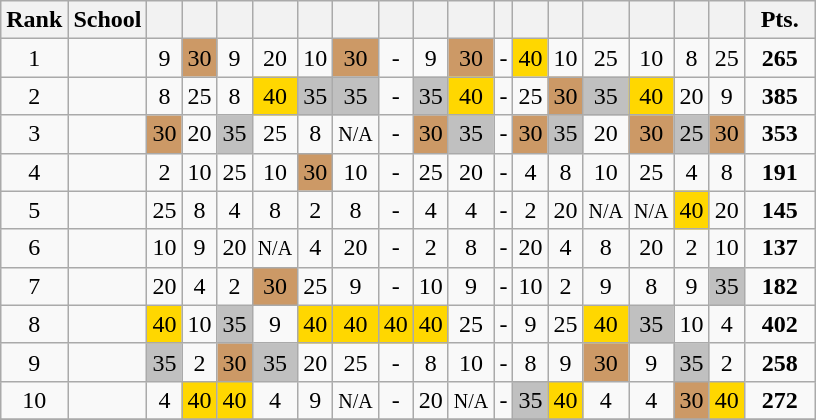<table class=wikitable style="text-align:center;">
<tr>
<th>Rank</th>
<th>School</th>
<th></th>
<th></th>
<th></th>
<th></th>
<th> </th>
<th> </th>
<th></th>
<th></th>
<th></th>
<th></th>
<th></th>
<th></th>
<th></th>
<th></th>
<th></th>
<th></th>
<th width=40px>Pts.</th>
</tr>
<tr>
<td>1</td>
<td align=left></td>
<td>9</td>
<td bgcolor=#CC9966>30</td>
<td>9</td>
<td>20</td>
<td>10</td>
<td bgcolor=CC9966>30</td>
<td>-</td>
<td>9</td>
<td bgcolor=CC9966>30</td>
<td>-</td>
<td bgcolor=gold>40</td>
<td>10</td>
<td>25</td>
<td>10</td>
<td>8</td>
<td>25</td>
<td><strong>265</strong></td>
</tr>
<tr>
<td>2</td>
<td align=left></td>
<td>8</td>
<td>25</td>
<td>8</td>
<td bgcolor=gold>40</td>
<td bgcolor=silver>35</td>
<td bgcolor=silver>35</td>
<td>-</td>
<td bgcolor=silver>35</td>
<td bgcolor=gold>40</td>
<td>-</td>
<td>25</td>
<td bgcolor=CC9966>30</td>
<td bgcolor=silver>35</td>
<td bgcolor=gold>40</td>
<td>20</td>
<td>9</td>
<td><strong>385</strong></td>
</tr>
<tr>
<td>3</td>
<td align=left></td>
<td bgcolor=CC9966>30</td>
<td>20</td>
<td bgcolor=silver>35</td>
<td>25</td>
<td>8</td>
<td><small>N/A</small></td>
<td>-</td>
<td bgcolor=CC9966>30</td>
<td bgcolor=silver>35</td>
<td>-</td>
<td bgcolor=CC9966>30</td>
<td bgcolor=silver>35</td>
<td>20</td>
<td bgcolor=CC9966>30</td>
<td bgcolor=silver>25</td>
<td bgcolor=CC9966>30</td>
<td><strong>353</strong></td>
</tr>
<tr>
<td>4</td>
<td align=left></td>
<td>2</td>
<td>10</td>
<td>25</td>
<td>10</td>
<td bgcolor=CC9966>30</td>
<td>10</td>
<td>-</td>
<td>25</td>
<td>20</td>
<td>-</td>
<td>4</td>
<td>8</td>
<td>10</td>
<td>25</td>
<td>4</td>
<td>8</td>
<td><strong>191</strong></td>
</tr>
<tr>
<td>5</td>
<td align=left></td>
<td>25</td>
<td>8</td>
<td>4</td>
<td>8</td>
<td>2</td>
<td>8</td>
<td>-</td>
<td>4</td>
<td>4</td>
<td>-</td>
<td>2</td>
<td>20</td>
<td><small>N/A</small></td>
<td><small>N/A</small></td>
<td bgcolor=gold>40</td>
<td>20</td>
<td><strong>145</strong></td>
</tr>
<tr>
<td>6</td>
<td align=left></td>
<td>10</td>
<td>9</td>
<td>20</td>
<td><small>N/A</small></td>
<td>4</td>
<td>20</td>
<td>-</td>
<td>2</td>
<td>8</td>
<td>-</td>
<td>20</td>
<td>4</td>
<td>8</td>
<td>20</td>
<td>2</td>
<td>10</td>
<td><strong>137</strong></td>
</tr>
<tr>
<td>7</td>
<td align=left></td>
<td>20</td>
<td>4</td>
<td>2</td>
<td bgcolor=CC9966>30</td>
<td>25</td>
<td>9</td>
<td>-</td>
<td>10</td>
<td>9</td>
<td>-</td>
<td>10</td>
<td>2</td>
<td>9</td>
<td>8</td>
<td>9</td>
<td bgcolor=silver>35</td>
<td><strong>182</strong></td>
</tr>
<tr>
<td>8</td>
<td align=left></td>
<td bgcolor=gold>40</td>
<td>10</td>
<td bgcolor=silver>35</td>
<td>9</td>
<td bgcolor=gold>40</td>
<td bgcolor=gold>40</td>
<td bgcolor=gold>40</td>
<td bgcolor=gold>40</td>
<td>25</td>
<td>-</td>
<td>9</td>
<td>25</td>
<td bgcolor=gold>40</td>
<td bgcolor=silver>35</td>
<td>10</td>
<td>4</td>
<td><strong>402</strong></td>
</tr>
<tr>
<td>9</td>
<td align=left></td>
<td bgcolor=silver>35</td>
<td>2</td>
<td bgcolor=CC9966>30</td>
<td bgcolor=silver>35</td>
<td>20</td>
<td>25</td>
<td>-</td>
<td>8</td>
<td>10</td>
<td>-</td>
<td>8</td>
<td>9</td>
<td bgcolor=CC9966>30</td>
<td>9</td>
<td bgcolor=silver>35</td>
<td>2</td>
<td><strong>258</strong></td>
</tr>
<tr>
<td>10</td>
<td align=left><strong></strong></td>
<td>4</td>
<td bgcolor=gold>40</td>
<td bgcolor=gold>40</td>
<td>4</td>
<td>9</td>
<td><small>N/A</small></td>
<td>-</td>
<td>20</td>
<td><small>N/A</small></td>
<td>-</td>
<td bgcolor=silver>35</td>
<td bgcolor=gold>40</td>
<td>4</td>
<td>4</td>
<td bgcolor=CC9966>30</td>
<td bgcolor=gold>40</td>
<td><strong>272</strong></td>
</tr>
<tr>
</tr>
</table>
